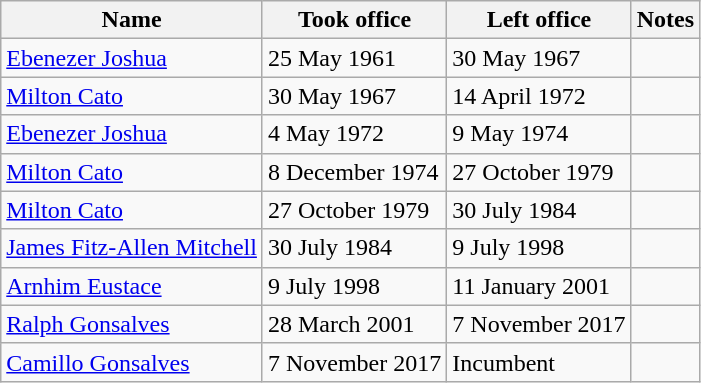<table class="wikitable">
<tr>
<th>Name</th>
<th>Took office</th>
<th>Left office</th>
<th>Notes</th>
</tr>
<tr>
<td><a href='#'>Ebenezer Joshua</a></td>
<td>25 May 1961</td>
<td>30 May 1967</td>
<td></td>
</tr>
<tr>
<td><a href='#'>Milton Cato</a></td>
<td>30 May 1967</td>
<td>14 April 1972</td>
<td></td>
</tr>
<tr>
<td><a href='#'>Ebenezer Joshua</a></td>
<td>4 May 1972</td>
<td>9 May 1974</td>
<td></td>
</tr>
<tr>
<td><a href='#'>Milton Cato</a></td>
<td>8 December 1974</td>
<td>27 October 1979</td>
<td></td>
</tr>
<tr>
<td><a href='#'>Milton Cato</a></td>
<td>27 October 1979</td>
<td>30 July 1984</td>
<td></td>
</tr>
<tr>
<td><a href='#'>James Fitz-Allen Mitchell</a></td>
<td>30 July 1984</td>
<td>9 July 1998</td>
<td></td>
</tr>
<tr>
<td><a href='#'>Arnhim Eustace</a></td>
<td>9 July 1998</td>
<td>11 January 2001</td>
<td></td>
</tr>
<tr>
<td><a href='#'>Ralph Gonsalves</a></td>
<td>28 March 2001</td>
<td>7 November 2017</td>
<td></td>
</tr>
<tr>
<td><a href='#'>Camillo Gonsalves</a></td>
<td>7 November 2017</td>
<td>Incumbent</td>
<td></td>
</tr>
</table>
